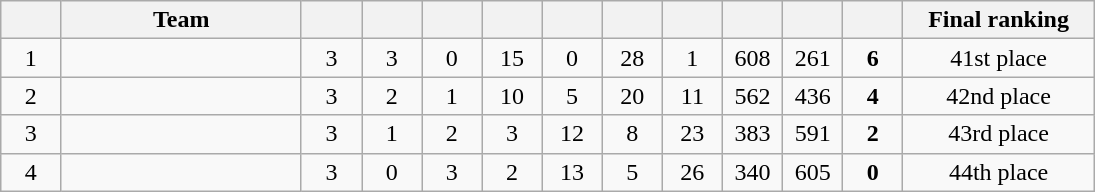<table class=wikitable style="text-align:center" width=730>
<tr>
<th width=5.5%></th>
<th width=22%>Team</th>
<th width=5.5%></th>
<th width=5.5%></th>
<th width=5.5%></th>
<th width=5.5%></th>
<th width=5.5%></th>
<th width=5.5%></th>
<th width=5.5%></th>
<th width=5.5%></th>
<th width=5.5%></th>
<th width=5.5%></th>
<th width=18%>Final ranking</th>
</tr>
<tr>
<td>1</td>
<td style="text-align:left"></td>
<td>3</td>
<td>3</td>
<td>0</td>
<td>15</td>
<td>0</td>
<td>28</td>
<td>1</td>
<td>608</td>
<td>261</td>
<td><strong>6</strong></td>
<td>41st place</td>
</tr>
<tr>
<td>2</td>
<td style="text-align:left"></td>
<td>3</td>
<td>2</td>
<td>1</td>
<td>10</td>
<td>5</td>
<td>20</td>
<td>11</td>
<td>562</td>
<td>436</td>
<td><strong>4</strong></td>
<td>42nd place</td>
</tr>
<tr>
<td>3</td>
<td style="text-align:left"></td>
<td>3</td>
<td>1</td>
<td>2</td>
<td>3</td>
<td>12</td>
<td>8</td>
<td>23</td>
<td>383</td>
<td>591</td>
<td><strong>2</strong></td>
<td>43rd place</td>
</tr>
<tr>
<td>4</td>
<td style="text-align:left"></td>
<td>3</td>
<td>0</td>
<td>3</td>
<td>2</td>
<td>13</td>
<td>5</td>
<td>26</td>
<td>340</td>
<td>605</td>
<td><strong>0</strong></td>
<td>44th place</td>
</tr>
</table>
